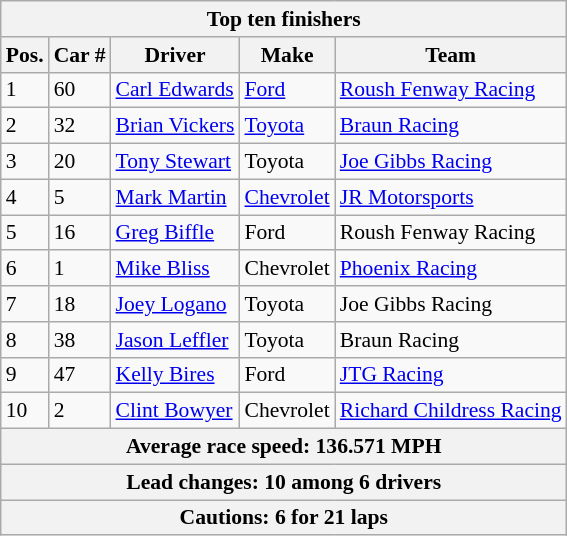<table class="wikitable" style="font-size: 90%;">
<tr>
<th colspan=9>Top ten finishers</th>
</tr>
<tr>
<th>Pos.</th>
<th>Car #</th>
<th>Driver</th>
<th>Make</th>
<th>Team</th>
</tr>
<tr>
<td>1</td>
<td>60</td>
<td><a href='#'>Carl Edwards</a></td>
<td><a href='#'>Ford</a></td>
<td><a href='#'>Roush Fenway Racing</a></td>
</tr>
<tr>
<td>2</td>
<td>32</td>
<td><a href='#'>Brian Vickers</a></td>
<td><a href='#'>Toyota</a></td>
<td><a href='#'>Braun Racing</a></td>
</tr>
<tr>
<td>3</td>
<td>20</td>
<td><a href='#'>Tony Stewart</a></td>
<td>Toyota</td>
<td><a href='#'>Joe Gibbs Racing</a></td>
</tr>
<tr>
<td>4</td>
<td>5</td>
<td><a href='#'>Mark Martin</a></td>
<td><a href='#'>Chevrolet</a></td>
<td><a href='#'>JR Motorsports</a></td>
</tr>
<tr>
<td>5</td>
<td>16</td>
<td><a href='#'>Greg Biffle</a></td>
<td>Ford</td>
<td>Roush Fenway Racing</td>
</tr>
<tr>
<td>6</td>
<td>1</td>
<td><a href='#'>Mike Bliss</a></td>
<td>Chevrolet</td>
<td><a href='#'>Phoenix Racing</a></td>
</tr>
<tr>
<td>7</td>
<td>18</td>
<td><a href='#'>Joey Logano</a></td>
<td>Toyota</td>
<td>Joe Gibbs Racing</td>
</tr>
<tr>
<td>8</td>
<td>38</td>
<td><a href='#'>Jason Leffler</a></td>
<td>Toyota</td>
<td>Braun Racing</td>
</tr>
<tr>
<td>9</td>
<td>47</td>
<td><a href='#'>Kelly Bires</a></td>
<td>Ford</td>
<td><a href='#'>JTG Racing</a></td>
</tr>
<tr>
<td>10</td>
<td>2</td>
<td><a href='#'>Clint Bowyer</a></td>
<td>Chevrolet</td>
<td><a href='#'>Richard Childress Racing</a></td>
</tr>
<tr>
<th colspan=9>Average race speed: 136.571 MPH</th>
</tr>
<tr>
<th colspan=9>Lead changes: 10 among 6 drivers</th>
</tr>
<tr>
<th colspan=9>Cautions: 6 for 21 laps</th>
</tr>
</table>
